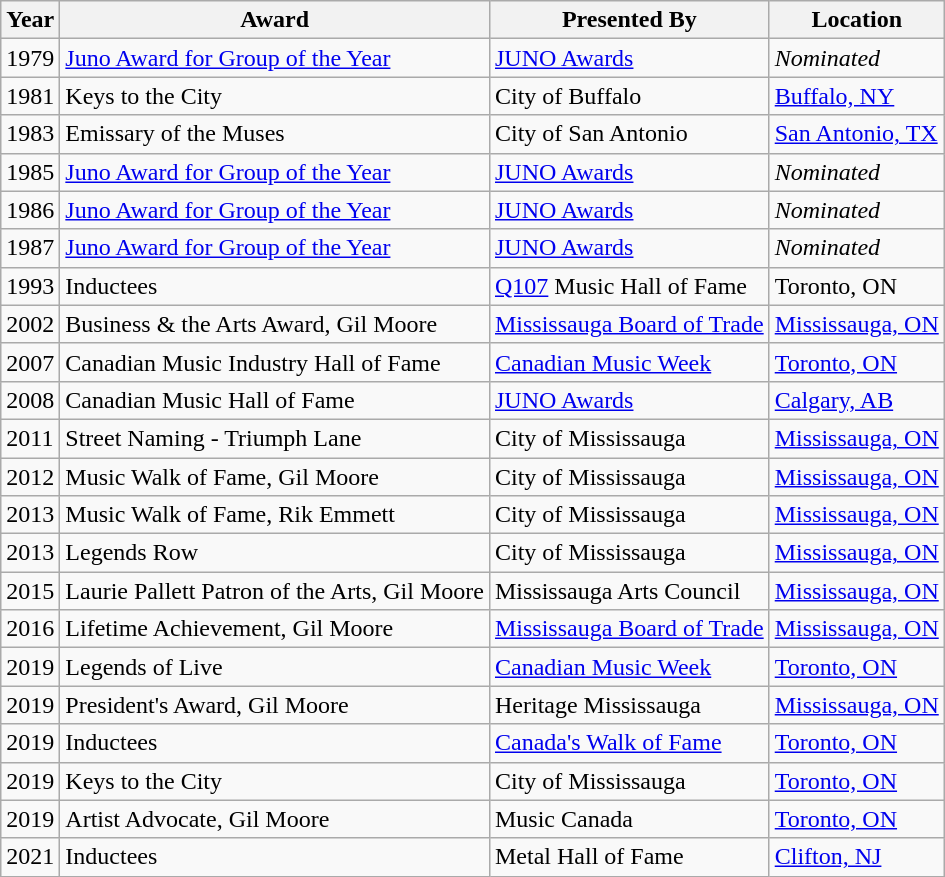<table class="wikitable">
<tr>
<th>Year</th>
<th>Award</th>
<th>Presented By</th>
<th>Location</th>
</tr>
<tr>
<td>1979</td>
<td><a href='#'>Juno Award for Group of the Year</a></td>
<td><a href='#'>JUNO Awards</a></td>
<td><em>Nominated</em></td>
</tr>
<tr>
<td>1981</td>
<td>Keys to the City</td>
<td>City of Buffalo</td>
<td><a href='#'>Buffalo, NY</a></td>
</tr>
<tr>
<td>1983</td>
<td>Emissary of the Muses</td>
<td>City of San Antonio</td>
<td><a href='#'>San Antonio, TX</a></td>
</tr>
<tr>
<td>1985</td>
<td><a href='#'>Juno Award for Group of the Year</a></td>
<td><a href='#'>JUNO Awards</a></td>
<td><em>Nominated</em></td>
</tr>
<tr>
<td>1986</td>
<td><a href='#'>Juno Award for Group of the Year</a></td>
<td><a href='#'>JUNO Awards</a></td>
<td><em>Nominated</em></td>
</tr>
<tr>
<td>1987</td>
<td><a href='#'>Juno Award for Group of the Year</a></td>
<td><a href='#'>JUNO Awards</a></td>
<td><em>Nominated</em></td>
</tr>
<tr>
<td>1993</td>
<td>Inductees</td>
<td><a href='#'>Q107</a> Music Hall of Fame</td>
<td>Toronto, ON</td>
</tr>
<tr>
<td>2002</td>
<td>Business & the Arts Award, Gil Moore </td>
<td><a href='#'>Mississauga Board of Trade</a></td>
<td><a href='#'>Mississauga, ON</a></td>
</tr>
<tr>
<td>2007</td>
<td>Canadian Music Industry Hall of Fame </td>
<td><a href='#'>Canadian Music Week</a></td>
<td><a href='#'>Toronto, ON</a></td>
</tr>
<tr>
<td>2008</td>
<td>Canadian Music Hall of Fame </td>
<td><a href='#'>JUNO Awards</a></td>
<td><a href='#'>Calgary, AB</a></td>
</tr>
<tr>
<td>2011</td>
<td>Street Naming - Triumph Lane </td>
<td>City of Mississauga</td>
<td><a href='#'>Mississauga, ON</a></td>
</tr>
<tr>
<td>2012</td>
<td>Music Walk of Fame, Gil Moore </td>
<td>City of Mississauga</td>
<td><a href='#'>Mississauga, ON</a></td>
</tr>
<tr>
<td>2013</td>
<td>Music Walk of Fame, Rik Emmett </td>
<td>City of Mississauga</td>
<td><a href='#'>Mississauga, ON</a></td>
</tr>
<tr>
<td>2013</td>
<td>Legends Row </td>
<td>City of Mississauga</td>
<td><a href='#'>Mississauga, ON</a></td>
</tr>
<tr>
<td>2015</td>
<td>Laurie Pallett Patron of the Arts, Gil Moore </td>
<td>Mississauga Arts Council</td>
<td><a href='#'>Mississauga, ON</a></td>
</tr>
<tr>
<td>2016</td>
<td>Lifetime Achievement, Gil Moore </td>
<td><a href='#'>Mississauga Board of Trade</a></td>
<td><a href='#'>Mississauga, ON</a></td>
</tr>
<tr>
<td>2019</td>
<td>Legends of Live </td>
<td><a href='#'>Canadian Music Week</a></td>
<td><a href='#'>Toronto, ON</a></td>
</tr>
<tr>
<td>2019</td>
<td>President's Award, Gil Moore </td>
<td>Heritage Mississauga</td>
<td><a href='#'>Mississauga, ON</a></td>
</tr>
<tr>
<td>2019</td>
<td>Inductees </td>
<td><a href='#'>Canada's Walk of Fame</a></td>
<td><a href='#'>Toronto, ON</a></td>
</tr>
<tr>
<td>2019</td>
<td>Keys to the City </td>
<td>City of Mississauga</td>
<td><a href='#'>Toronto, ON</a></td>
</tr>
<tr>
<td>2019</td>
<td>Artist Advocate, Gil Moore </td>
<td>Music Canada</td>
<td><a href='#'>Toronto, ON</a></td>
</tr>
<tr>
<td>2021</td>
<td>Inductees </td>
<td>Metal Hall of Fame</td>
<td><a href='#'>Clifton, NJ</a></td>
</tr>
</table>
